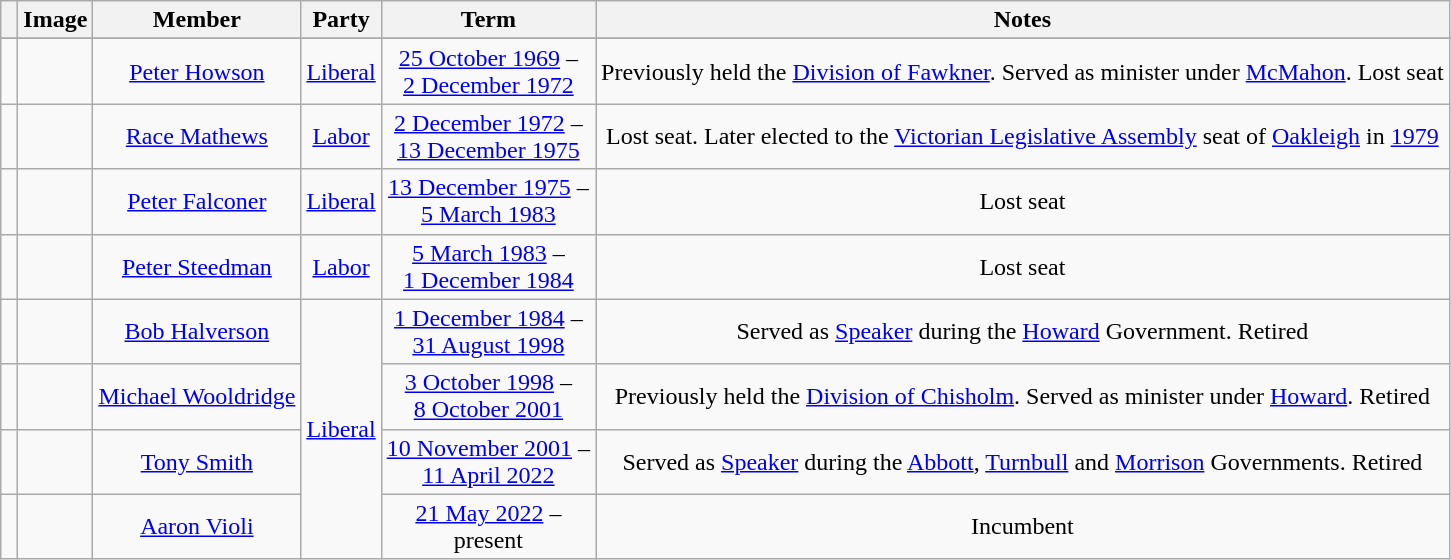<table class=wikitable style="text-align:center">
<tr>
<th></th>
<th>Image</th>
<th>Member</th>
<th>Party</th>
<th>Term</th>
<th>Notes</th>
</tr>
<tr>
</tr>
<tr>
<td> </td>
<td></td>
<td><a href='#'>Peter Howson</a><br></td>
<td><a href='#'>Liberal</a></td>
<td nowrap><a href='#'>25 October 1969</a> –<br><a href='#'>2 December 1972</a></td>
<td>Previously held the <a href='#'>Division of Fawkner</a>. Served as minister under <a href='#'>McMahon</a>. Lost seat</td>
</tr>
<tr>
<td> </td>
<td></td>
<td><a href='#'>Race Mathews</a><br></td>
<td><a href='#'>Labor</a></td>
<td nowrap><a href='#'>2 December 1972</a> –<br><a href='#'>13 December 1975</a></td>
<td>Lost seat. Later elected to the <a href='#'>Victorian Legislative Assembly</a> seat of <a href='#'>Oakleigh</a> in <a href='#'>1979</a></td>
</tr>
<tr>
<td> </td>
<td></td>
<td><a href='#'>Peter Falconer</a><br></td>
<td><a href='#'>Liberal</a></td>
<td nowrap><a href='#'>13 December 1975</a> –<br><a href='#'>5 March 1983</a></td>
<td>Lost seat</td>
</tr>
<tr>
<td> </td>
<td></td>
<td><a href='#'>Peter Steedman</a><br></td>
<td><a href='#'>Labor</a></td>
<td nowrap><a href='#'>5 March 1983</a> –<br><a href='#'>1 December 1984</a></td>
<td>Lost seat</td>
</tr>
<tr>
<td> </td>
<td></td>
<td><a href='#'>Bob Halverson</a><br></td>
<td rowspan="4"><a href='#'>Liberal</a></td>
<td nowrap><a href='#'>1 December 1984</a> –<br><a href='#'>31 August 1998</a></td>
<td>Served as <a href='#'>Speaker</a> during the <a href='#'>Howard</a> Government. Retired</td>
</tr>
<tr>
<td> </td>
<td></td>
<td><a href='#'>Michael Wooldridge</a><br></td>
<td nowrap><a href='#'>3 October 1998</a> –<br><a href='#'>8 October 2001</a></td>
<td>Previously held the <a href='#'>Division of Chisholm</a>. Served as minister under <a href='#'>Howard</a>. Retired</td>
</tr>
<tr>
<td> </td>
<td></td>
<td><a href='#'>Tony Smith</a><br></td>
<td nowrap><a href='#'>10 November 2001</a> –<br><a href='#'>11 April 2022</a></td>
<td>Served as <a href='#'>Speaker</a> during the <a href='#'>Abbott</a>, <a href='#'>Turnbull</a> and <a href='#'>Morrison</a> Governments. Retired</td>
</tr>
<tr>
<td> </td>
<td></td>
<td><a href='#'>Aaron Violi</a><br></td>
<td nowrap><a href='#'>21 May 2022</a> –<br>present</td>
<td>Incumbent</td>
</tr>
</table>
